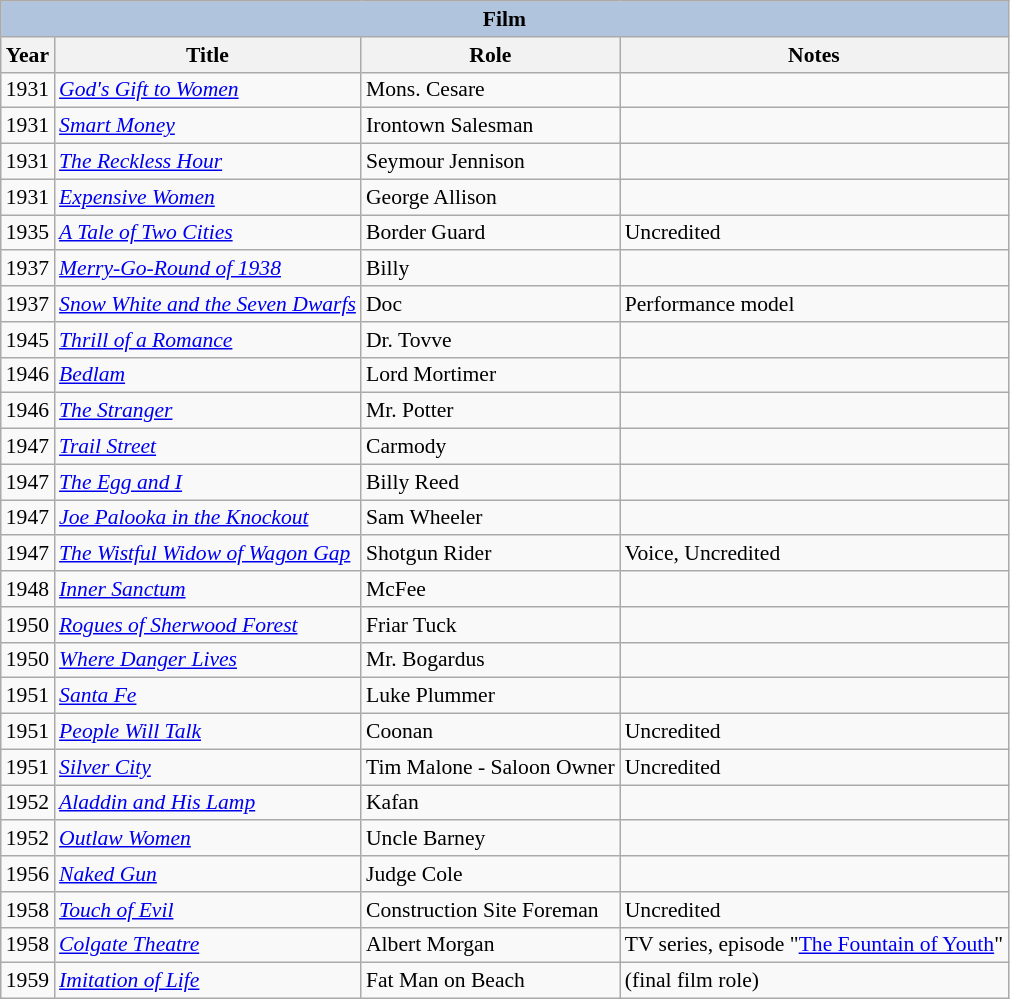<table class="wikitable" style="font-size: 90%;">
<tr>
<th colspan="4" style="background: LightSteelBlue;">Film</th>
</tr>
<tr>
<th>Year</th>
<th>Title</th>
<th>Role</th>
<th>Notes</th>
</tr>
<tr>
<td>1931</td>
<td><em><a href='#'>God's Gift to Women</a></em></td>
<td>Mons. Cesare</td>
<td></td>
</tr>
<tr>
<td>1931</td>
<td><em><a href='#'>Smart Money</a></em></td>
<td>Irontown Salesman</td>
<td></td>
</tr>
<tr>
<td>1931</td>
<td><em><a href='#'>The Reckless Hour</a></em></td>
<td>Seymour Jennison</td>
<td></td>
</tr>
<tr>
<td>1931</td>
<td><em><a href='#'>Expensive Women</a></em></td>
<td>George Allison</td>
<td></td>
</tr>
<tr>
<td>1935</td>
<td><em><a href='#'>A Tale of Two Cities</a></em></td>
<td>Border Guard</td>
<td>Uncredited</td>
</tr>
<tr>
<td>1937</td>
<td><em><a href='#'>Merry-Go-Round of 1938</a></em></td>
<td>Billy</td>
<td></td>
</tr>
<tr>
<td>1937</td>
<td><em><a href='#'>Snow White and the Seven Dwarfs</a></em></td>
<td>Doc</td>
<td>Performance model</td>
</tr>
<tr>
<td>1945</td>
<td><em><a href='#'>Thrill of a Romance</a></em></td>
<td>Dr. Tovve</td>
<td></td>
</tr>
<tr>
<td>1946</td>
<td><em><a href='#'>Bedlam</a></em></td>
<td>Lord Mortimer</td>
<td></td>
</tr>
<tr>
<td>1946</td>
<td><em><a href='#'>The Stranger</a></em></td>
<td>Mr. Potter</td>
<td></td>
</tr>
<tr>
<td>1947</td>
<td><em><a href='#'>Trail Street</a></em></td>
<td>Carmody</td>
<td></td>
</tr>
<tr>
<td>1947</td>
<td><em><a href='#'>The Egg and I</a></em></td>
<td>Billy Reed</td>
<td></td>
</tr>
<tr>
<td>1947</td>
<td><em><a href='#'>Joe Palooka in the Knockout</a></em></td>
<td>Sam Wheeler</td>
<td></td>
</tr>
<tr>
<td>1947</td>
<td><em><a href='#'>The Wistful Widow of Wagon Gap</a></em></td>
<td>Shotgun Rider</td>
<td>Voice, Uncredited</td>
</tr>
<tr>
<td>1948</td>
<td><em><a href='#'>Inner Sanctum</a></em></td>
<td>McFee</td>
<td></td>
</tr>
<tr>
<td>1950</td>
<td><em><a href='#'>Rogues of Sherwood Forest</a></em></td>
<td>Friar Tuck</td>
<td></td>
</tr>
<tr>
<td>1950</td>
<td><em><a href='#'>Where Danger Lives</a></em></td>
<td>Mr. Bogardus</td>
<td></td>
</tr>
<tr>
<td>1951</td>
<td><em><a href='#'>Santa Fe</a></em></td>
<td>Luke Plummer</td>
<td></td>
</tr>
<tr>
<td>1951</td>
<td><em><a href='#'>People Will Talk</a></em></td>
<td>Coonan</td>
<td>Uncredited</td>
</tr>
<tr>
<td>1951</td>
<td><em><a href='#'>Silver City</a></em></td>
<td>Tim Malone - Saloon Owner</td>
<td>Uncredited</td>
</tr>
<tr>
<td>1952</td>
<td><em><a href='#'>Aladdin and His Lamp</a></em></td>
<td>Kafan</td>
<td></td>
</tr>
<tr>
<td>1952</td>
<td><em><a href='#'>Outlaw Women</a></em></td>
<td>Uncle Barney</td>
<td></td>
</tr>
<tr>
<td>1956</td>
<td><em><a href='#'>Naked Gun</a></em></td>
<td>Judge Cole</td>
<td></td>
</tr>
<tr>
<td>1958</td>
<td><em><a href='#'>Touch of Evil</a></em></td>
<td>Construction Site Foreman</td>
<td>Uncredited</td>
</tr>
<tr>
<td>1958</td>
<td><em><a href='#'>Colgate Theatre</a></em></td>
<td>Albert Morgan</td>
<td>TV series, episode "<a href='#'>The Fountain of Youth</a>"</td>
</tr>
<tr>
<td>1959</td>
<td><em><a href='#'>Imitation of Life</a></em></td>
<td>Fat Man on Beach</td>
<td>(final film role)</td>
</tr>
</table>
